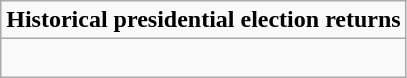<table role="presentation" class="wikitable mw-collapsible mw-collapsed">
<tr>
<td><strong>Historical presidential election returns</strong></td>
</tr>
<tr>
<td><br>




























</td>
</tr>
</table>
